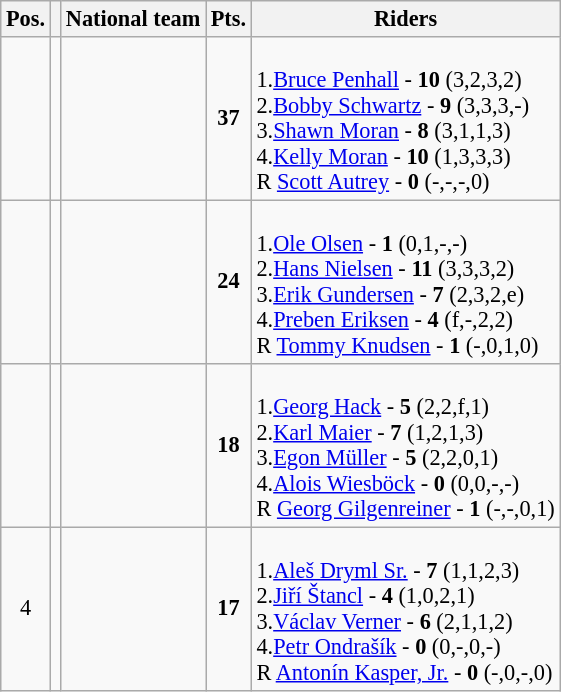<table class=wikitable style="font-size:93%;">
<tr>
<th>Pos.</th>
<th></th>
<th>National team</th>
<th>Pts.</th>
<th>Riders</th>
</tr>
<tr align=center >
<td></td>
<td></td>
<td align=left></td>
<td><strong>37</strong></td>
<td align=left><br>1.<a href='#'>Bruce Penhall</a> - <strong>10</strong> (3,2,3,2) <br>
2.<a href='#'>Bobby Schwartz</a> - <strong>9</strong> (3,3,3,-) <br>
3.<a href='#'>Shawn Moran</a> - <strong>8</strong> (3,1,1,3) <br>
4.<a href='#'>Kelly Moran</a> - <strong>10</strong> (1,3,3,3) <br>
R <a href='#'>Scott Autrey</a> - <strong>0</strong> (-,-,-,0) <br></td>
</tr>
<tr align=center >
<td></td>
<td></td>
<td align=left></td>
<td><strong>24</strong></td>
<td align=left><br>1.<a href='#'>Ole Olsen</a> - <strong>1</strong> (0,1,-,-) <br>
2.<a href='#'>Hans Nielsen</a> - <strong>11</strong> (3,3,3,2) <br>
3.<a href='#'>Erik Gundersen</a> - <strong>7</strong> (2,3,2,e) <br>
4.<a href='#'>Preben Eriksen</a> - <strong>4</strong> (f,-,2,2) <br>
R <a href='#'>Tommy Knudsen</a> - <strong>1</strong> (-,0,1,0) <br></td>
</tr>
<tr align=center >
<td></td>
<td></td>
<td align=left></td>
<td><strong>18</strong></td>
<td align=left><br>1.<a href='#'>Georg Hack</a> - <strong>5</strong> (2,2,f,1) <br>
2.<a href='#'>Karl Maier</a> - <strong>7</strong> (1,2,1,3) <br>
3.<a href='#'>Egon Müller</a> - <strong>5</strong> (2,2,0,1) <br>
4.<a href='#'>Alois Wiesböck</a> - <strong>0</strong> (0,0,-,-) <br>
R <a href='#'>Georg Gilgenreiner</a> - <strong>1</strong> (-,-,0,1) <br></td>
</tr>
<tr align=center>
<td>4</td>
<td></td>
<td align=left></td>
<td><strong>17</strong></td>
<td align=left><br>1.<a href='#'>Aleš Dryml Sr.</a> - <strong>7</strong> (1,1,2,3) <br>
2.<a href='#'>Jiří Štancl</a> - <strong>4</strong> (1,0,2,1) <br>
3.<a href='#'>Václav Verner</a> - <strong>6</strong> (2,1,1,2) <br>
4.<a href='#'>Petr Ondrašík</a> - <strong>0</strong> (0,-,0,-) <br>
R <a href='#'>Antonín Kasper, Jr.</a> - <strong>0</strong> (-,0,-,0) <br></td>
</tr>
</table>
